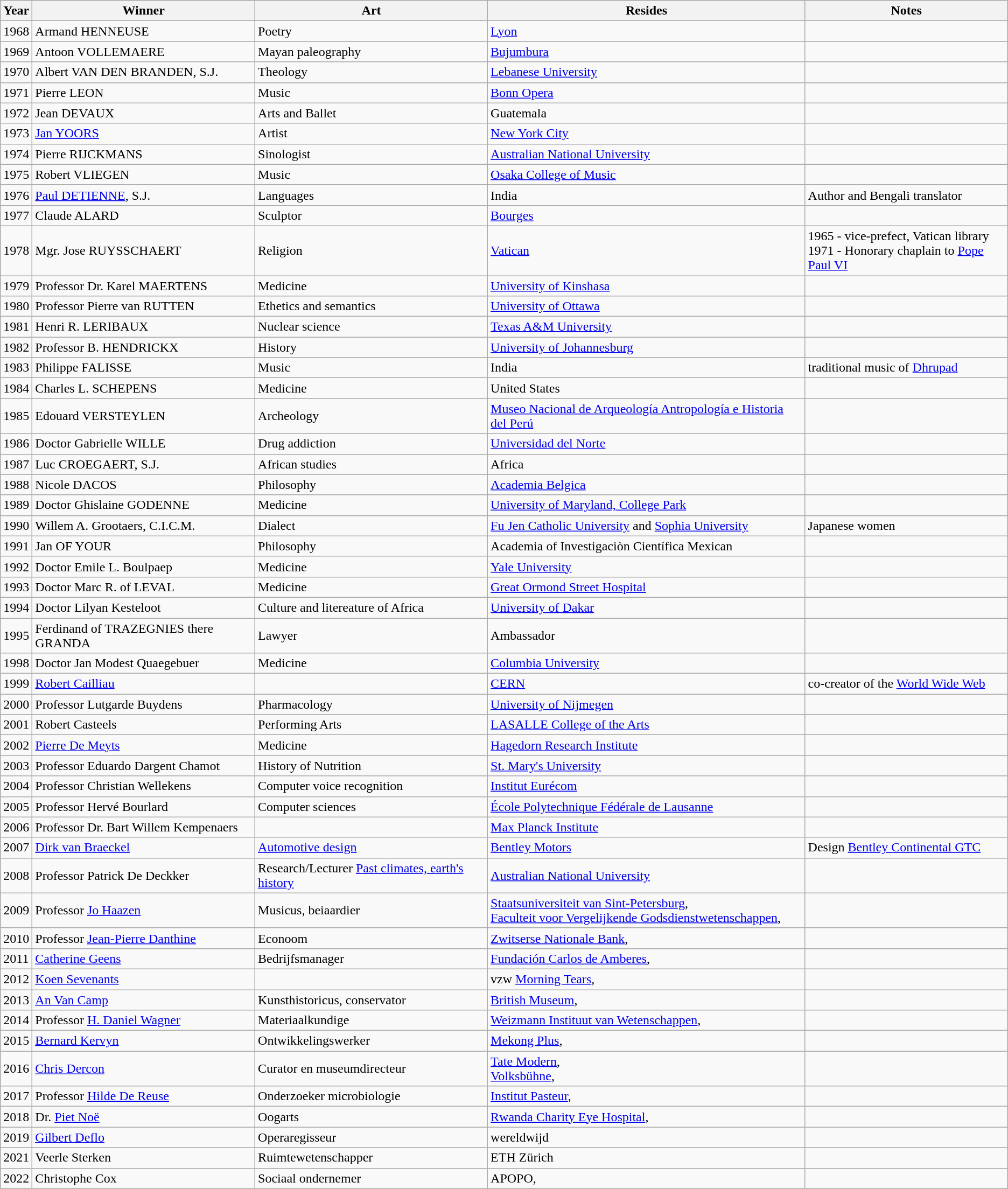<table class="wikitable">
<tr>
<th align=center>Year</th>
<th align=center>Winner</th>
<th align=center>Art</th>
<th align=center>Resides</th>
<th align=center>Notes</th>
</tr>
<tr>
<td>1968</td>
<td>Armand HENNEUSE</td>
<td>Poetry</td>
<td> <a href='#'>Lyon</a></td>
<td></td>
</tr>
<tr>
<td>1969</td>
<td>Antoon VOLLEMAERE</td>
<td>Mayan paleography</td>
<td> <a href='#'>Bujumbura</a></td>
<td></td>
</tr>
<tr>
<td>1970</td>
<td>Albert VAN DEN BRANDEN, S.J.</td>
<td>Theology</td>
<td> <a href='#'>Lebanese University</a></td>
<td></td>
</tr>
<tr>
<td>1971</td>
<td>Pierre LEON</td>
<td>Music</td>
<td> <a href='#'>Bonn Opera</a></td>
<td></td>
</tr>
<tr>
<td>1972</td>
<td>Jean DEVAUX</td>
<td>Arts and Ballet</td>
<td> Guatemala</td>
<td></td>
</tr>
<tr>
<td>1973</td>
<td><a href='#'>Jan YOORS</a></td>
<td>Artist</td>
<td> <a href='#'>New York City</a></td>
<td></td>
</tr>
<tr>
<td>1974</td>
<td>Pierre RIJCKMANS</td>
<td>Sinologist</td>
<td> <a href='#'>Australian National University</a></td>
<td></td>
</tr>
<tr>
<td>1975</td>
<td>Robert VLIEGEN</td>
<td>Music</td>
<td> <a href='#'>Osaka College of Music</a></td>
<td></td>
</tr>
<tr>
<td>1976</td>
<td><a href='#'>Paul DETIENNE</a>, S.J.</td>
<td>Languages</td>
<td> India</td>
<td>Author and Bengali translator</td>
</tr>
<tr>
<td>1977</td>
<td>Claude ALARD</td>
<td>Sculptor</td>
<td> <a href='#'>Bourges</a></td>
<td></td>
</tr>
<tr>
<td>1978</td>
<td>Mgr. Jose RUYSSCHAERT</td>
<td>Religion</td>
<td> <a href='#'>Vatican</a></td>
<td>1965 - vice-prefect, Vatican library<br>1971 - Honorary chaplain to <a href='#'>Pope Paul VI</a></td>
</tr>
<tr>
<td>1979</td>
<td>Professor Dr. Karel MAERTENS</td>
<td>Medicine</td>
<td> <a href='#'>University of Kinshasa</a></td>
<td></td>
</tr>
<tr>
<td>1980</td>
<td>Professor Pierre van RUTTEN</td>
<td>Ethetics and semantics</td>
<td> <a href='#'>University of Ottawa</a></td>
<td></td>
</tr>
<tr>
<td>1981</td>
<td>Henri R. LERIBAUX</td>
<td>Nuclear science</td>
<td> <a href='#'>Texas A&M University</a></td>
</tr>
<tr>
<td>1982</td>
<td>Professor B. HENDRICKX</td>
<td>History</td>
<td> <a href='#'>University of Johannesburg</a></td>
<td></td>
</tr>
<tr>
<td>1983</td>
<td>Philippe FALISSE</td>
<td>Music</td>
<td> India</td>
<td>traditional music of <a href='#'>Dhrupad</a></td>
</tr>
<tr>
<td>1984</td>
<td>Charles L. SCHEPENS</td>
<td>Medicine</td>
<td> United States</td>
<td></td>
</tr>
<tr>
<td>1985</td>
<td>Edouard VERSTEYLEN</td>
<td>Archeology</td>
<td> <a href='#'>Museo Nacional de Arqueología Antropología e Historia del Perú</a></td>
<td></td>
</tr>
<tr>
<td>1986</td>
<td>Doctor Gabrielle WILLE</td>
<td>Drug addiction</td>
<td> <a href='#'>Universidad del Norte</a></td>
<td></td>
</tr>
<tr>
<td>1987</td>
<td>Luc CROEGAERT, S.J.</td>
<td>African studies</td>
<td>Africa</td>
<td></td>
</tr>
<tr>
<td>1988</td>
<td>Nicole DACOS</td>
<td>Philosophy</td>
<td> <a href='#'>Academia Belgica</a></td>
<td></td>
</tr>
<tr>
<td>1989</td>
<td>Doctor Ghislaine GODENNE</td>
<td>Medicine</td>
<td> <a href='#'>University of Maryland, College Park</a></td>
</tr>
<tr>
<td>1990</td>
<td>Willem A. Grootaers, C.I.C.M.</td>
<td>Dialect</td>
<td> <a href='#'>Fu Jen Catholic University</a> and  <a href='#'>Sophia University</a></td>
<td>Japanese women</td>
</tr>
<tr>
<td>1991</td>
<td>Jan OF YOUR</td>
<td>Philosophy</td>
<td> Academia of Investigaciòn Científica Mexican</td>
<td></td>
</tr>
<tr>
<td>1992</td>
<td>Doctor Emile L. Boulpaep</td>
<td>Medicine</td>
<td> <a href='#'>Yale University</a></td>
<td></td>
</tr>
<tr>
<td>1993</td>
<td>Doctor Marc R. of LEVAL</td>
<td>Medicine</td>
<td> <a href='#'>Great Ormond Street Hospital</a></td>
<td></td>
</tr>
<tr>
<td>1994</td>
<td>Doctor Lilyan Kesteloot</td>
<td>Culture and litereature of Africa</td>
<td> <a href='#'>University of Dakar</a></td>
<td></td>
</tr>
<tr>
<td>1995</td>
<td>Ferdinand of TRAZEGNIES there GRANDA</td>
<td>Lawyer</td>
<td> Ambassador</td>
<td></td>
</tr>
<tr>
<td>1998</td>
<td>Doctor Jan Modest Quaegebuer</td>
<td>Medicine</td>
<td> <a href='#'>Columbia University</a></td>
<td></td>
</tr>
<tr>
<td>1999</td>
<td><a href='#'>Robert Cailliau</a></td>
<td></td>
<td> <a href='#'>CERN</a></td>
<td>co-creator of the <a href='#'>World Wide Web</a></td>
</tr>
<tr>
<td>2000</td>
<td>Professor Lutgarde Buydens</td>
<td>Pharmacology</td>
<td> <a href='#'>University of Nijmegen</a></td>
<td></td>
</tr>
<tr>
<td>2001</td>
<td>Robert Casteels</td>
<td>Performing Arts</td>
<td> <a href='#'>LASALLE College of the Arts</a></td>
<td></td>
</tr>
<tr>
<td>2002</td>
<td><a href='#'>Pierre De Meyts</a></td>
<td>Medicine</td>
<td> <a href='#'>Hagedorn Research Institute</a></td>
<td></td>
</tr>
<tr>
<td>2003</td>
<td>Professor Eduardo Dargent Chamot</td>
<td>History of Nutrition</td>
<td> <a href='#'>St. Mary's University</a></td>
<td></td>
</tr>
<tr>
<td>2004</td>
<td>Professor Christian Wellekens</td>
<td>Computer voice recognition</td>
<td> <a href='#'>Institut Eurécom</a></td>
<td></td>
</tr>
<tr>
<td>2005</td>
<td>Professor Hervé Bourlard</td>
<td>Computer sciences</td>
<td> <a href='#'>École Polytechnique Fédérale de Lausanne</a></td>
</tr>
<tr>
<td>2006</td>
<td>Professor Dr. Bart Willem Kempenaers</td>
<td></td>
<td> <a href='#'>Max Planck Institute</a></td>
<td></td>
</tr>
<tr>
<td>2007</td>
<td><a href='#'>Dirk van Braeckel</a></td>
<td><a href='#'>Automotive design</a></td>
<td> <a href='#'>Bentley Motors</a></td>
<td>Design <a href='#'>Bentley Continental GTC</a></td>
</tr>
<tr>
<td>2008</td>
<td>Professor Patrick De Deckker</td>
<td>Research/Lecturer <a href='#'>Past climates, earth's history</a></td>
<td> <a href='#'>Australian National University</a></td>
<td></td>
</tr>
<tr>
<td>2009</td>
<td>Professor <a href='#'>Jo Haazen</a></td>
<td>Musicus, beiaardier</td>
<td><a href='#'>Staatsuniversiteit van Sint-Petersburg</a>, <br><a href='#'>Faculteit voor Vergelijkende Godsdienstwetenschappen</a>, </td>
<td></td>
</tr>
<tr>
<td>2010</td>
<td>Professor <a href='#'>Jean-Pierre Danthine</a></td>
<td>Econoom</td>
<td><a href='#'>Zwitserse Nationale Bank</a>, </td>
<td></td>
</tr>
<tr>
<td>2011</td>
<td><a href='#'>Catherine Geens</a></td>
<td>Bedrijfsmanager</td>
<td><a href='#'>Fundación Carlos de Amberes</a>, </td>
<td></td>
</tr>
<tr>
<td>2012</td>
<td><a href='#'>Koen Sevenants</a></td>
<td></td>
<td>vzw <a href='#'>Morning Tears</a>, </td>
<td></td>
</tr>
<tr>
<td>2013</td>
<td><a href='#'>An Van Camp</a></td>
<td>Kunsthistoricus, conservator</td>
<td><a href='#'>British Museum</a>, </td>
<td></td>
</tr>
<tr>
<td>2014</td>
<td>Professor <a href='#'>H. Daniel Wagner</a></td>
<td>Materiaalkundige</td>
<td><a href='#'>Weizmann Instituut van Wetenschappen</a>, </td>
<td></td>
</tr>
<tr>
<td>2015</td>
<td><a href='#'>Bernard Kervyn</a></td>
<td>Ontwikkelingswerker</td>
<td><a href='#'>Mekong Plus</a>, </td>
<td></td>
</tr>
<tr>
<td>2016</td>
<td><a href='#'>Chris Dercon</a></td>
<td>Curator en museumdirecteur</td>
<td><a href='#'>Tate Modern</a>, <br><a href='#'>Volksbühne</a>, </td>
<td></td>
</tr>
<tr>
<td>2017</td>
<td>Professor <a href='#'>Hilde De Reuse</a></td>
<td>Onderzoeker microbiologie</td>
<td><a href='#'>Institut Pasteur</a>, </td>
<td></td>
</tr>
<tr>
<td>2018</td>
<td>Dr. <a href='#'>Piet Noë</a></td>
<td>Oogarts</td>
<td><a href='#'>Rwanda Charity Eye Hospital</a>, </td>
<td></td>
</tr>
<tr>
<td>2019</td>
<td><a href='#'>Gilbert Deflo</a></td>
<td>Operaregisseur</td>
<td>wereldwijd</td>
<td></td>
</tr>
<tr>
<td>2021</td>
<td>Veerle Sterken</td>
<td>Ruimtewetenschapper</td>
<td>ETH Zürich </td>
<td></td>
</tr>
<tr>
<td>2022</td>
<td>Christophe Cox</td>
<td>Sociaal ondernemer</td>
<td>APOPO, </td>
<td></td>
</tr>
</table>
